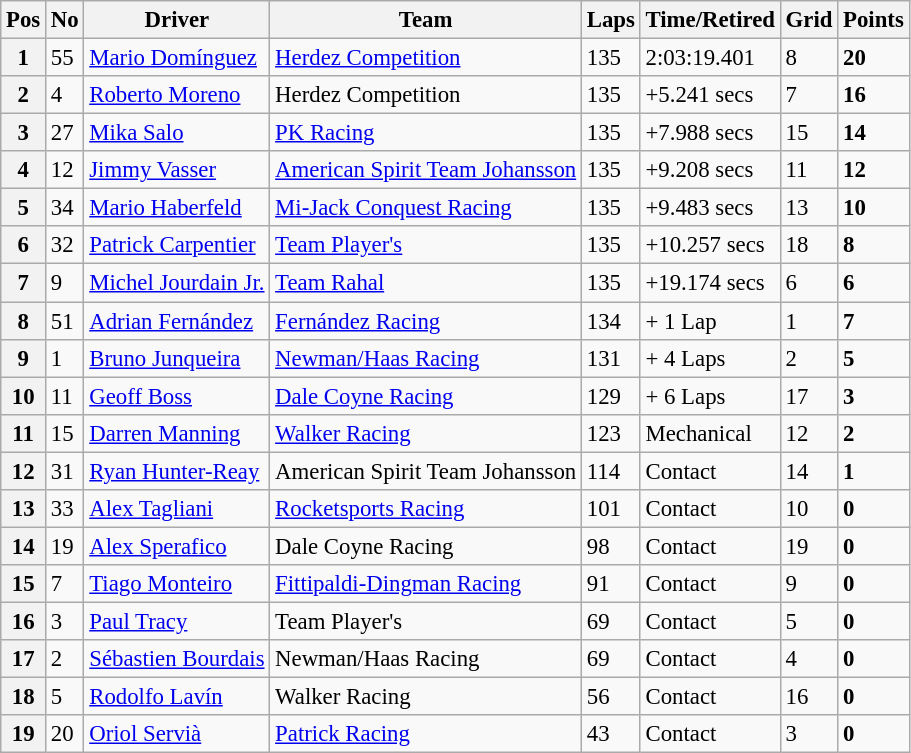<table class="wikitable" style="font-size:95%;">
<tr>
<th>Pos</th>
<th>No</th>
<th>Driver</th>
<th>Team</th>
<th>Laps</th>
<th>Time/Retired</th>
<th>Grid</th>
<th>Points</th>
</tr>
<tr>
<th>1</th>
<td>55</td>
<td> <a href='#'>Mario Domínguez</a></td>
<td><a href='#'>Herdez Competition</a></td>
<td>135</td>
<td>2:03:19.401</td>
<td>8</td>
<td><strong>20</strong></td>
</tr>
<tr>
<th>2</th>
<td>4</td>
<td> <a href='#'>Roberto Moreno</a></td>
<td>Herdez Competition</td>
<td>135</td>
<td>+5.241 secs</td>
<td>7</td>
<td><strong>16</strong></td>
</tr>
<tr>
<th>3</th>
<td>27</td>
<td> <a href='#'>Mika Salo</a></td>
<td><a href='#'>PK Racing</a></td>
<td>135</td>
<td>+7.988 secs</td>
<td>15</td>
<td><strong>14</strong></td>
</tr>
<tr>
<th>4</th>
<td>12</td>
<td> <a href='#'>Jimmy Vasser</a></td>
<td><a href='#'>American Spirit Team Johansson</a></td>
<td>135</td>
<td>+9.208 secs</td>
<td>11</td>
<td><strong>12</strong></td>
</tr>
<tr>
<th>5</th>
<td>34</td>
<td> <a href='#'>Mario Haberfeld</a></td>
<td><a href='#'>Mi-Jack Conquest Racing</a></td>
<td>135</td>
<td>+9.483 secs</td>
<td>13</td>
<td><strong>10</strong></td>
</tr>
<tr>
<th>6</th>
<td>32</td>
<td> <a href='#'>Patrick Carpentier</a></td>
<td><a href='#'>Team Player's</a></td>
<td>135</td>
<td>+10.257 secs</td>
<td>18</td>
<td><strong>8</strong></td>
</tr>
<tr>
<th>7</th>
<td>9</td>
<td> <a href='#'>Michel Jourdain Jr.</a></td>
<td><a href='#'>Team Rahal</a></td>
<td>135</td>
<td>+19.174 secs</td>
<td>6</td>
<td><strong>6</strong></td>
</tr>
<tr>
<th>8</th>
<td>51</td>
<td> <a href='#'>Adrian Fernández</a></td>
<td><a href='#'>Fernández Racing</a></td>
<td>134</td>
<td>+ 1 Lap</td>
<td>1</td>
<td><strong>7</strong></td>
</tr>
<tr>
<th>9</th>
<td>1</td>
<td> <a href='#'>Bruno Junqueira</a></td>
<td><a href='#'>Newman/Haas Racing</a></td>
<td>131</td>
<td>+ 4 Laps</td>
<td>2</td>
<td><strong>5</strong></td>
</tr>
<tr>
<th>10</th>
<td>11</td>
<td> <a href='#'>Geoff Boss</a></td>
<td><a href='#'>Dale Coyne Racing</a></td>
<td>129</td>
<td>+ 6 Laps</td>
<td>17</td>
<td><strong>3</strong></td>
</tr>
<tr>
<th>11</th>
<td>15</td>
<td> <a href='#'>Darren Manning</a></td>
<td><a href='#'>Walker Racing</a></td>
<td>123</td>
<td>Mechanical</td>
<td>12</td>
<td><strong>2</strong></td>
</tr>
<tr>
<th>12</th>
<td>31</td>
<td> <a href='#'>Ryan Hunter-Reay</a></td>
<td>American Spirit Team Johansson</td>
<td>114</td>
<td>Contact</td>
<td>14</td>
<td><strong>1</strong></td>
</tr>
<tr>
<th>13</th>
<td>33</td>
<td> <a href='#'>Alex Tagliani</a></td>
<td><a href='#'>Rocketsports Racing</a></td>
<td>101</td>
<td>Contact</td>
<td>10</td>
<td><strong>0</strong></td>
</tr>
<tr>
<th>14</th>
<td>19</td>
<td> <a href='#'>Alex Sperafico</a></td>
<td>Dale Coyne Racing</td>
<td>98</td>
<td>Contact</td>
<td>19</td>
<td><strong>0</strong></td>
</tr>
<tr>
<th>15</th>
<td>7</td>
<td> <a href='#'>Tiago Monteiro</a></td>
<td><a href='#'>Fittipaldi-Dingman Racing</a></td>
<td>91</td>
<td>Contact</td>
<td>9</td>
<td><strong>0</strong></td>
</tr>
<tr>
<th>16</th>
<td>3</td>
<td> <a href='#'>Paul Tracy</a></td>
<td>Team Player's</td>
<td>69</td>
<td>Contact</td>
<td>5</td>
<td><strong>0</strong></td>
</tr>
<tr>
<th>17</th>
<td>2</td>
<td> <a href='#'>Sébastien Bourdais</a></td>
<td>Newman/Haas Racing</td>
<td>69</td>
<td>Contact</td>
<td>4</td>
<td><strong>0</strong></td>
</tr>
<tr>
<th>18</th>
<td>5</td>
<td> <a href='#'>Rodolfo Lavín</a></td>
<td>Walker Racing</td>
<td>56</td>
<td>Contact</td>
<td>16</td>
<td><strong>0</strong></td>
</tr>
<tr>
<th>19</th>
<td>20</td>
<td> <a href='#'>Oriol Servià</a></td>
<td><a href='#'>Patrick Racing</a></td>
<td>43</td>
<td>Contact</td>
<td>3</td>
<td><strong>0</strong></td>
</tr>
</table>
